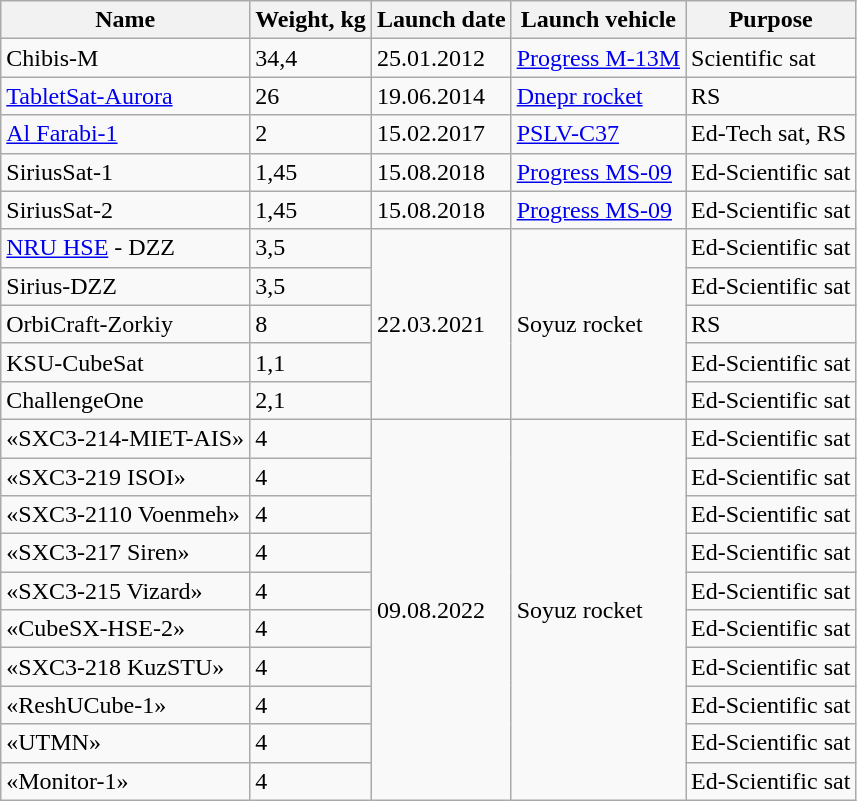<table class="wikitable">
<tr>
<th>Name</th>
<th>Weight, kg</th>
<th>Launch date</th>
<th>Launch vehicle</th>
<th>Purpose</th>
</tr>
<tr>
<td>Chibis-М</td>
<td>34,4</td>
<td>25.01.2012</td>
<td><a href='#'>Progress M-13M</a></td>
<td>Scientific sat</td>
</tr>
<tr>
<td><a href='#'>TabletSat-Aurora</a></td>
<td>26</td>
<td>19.06.2014</td>
<td><a href='#'>Dnepr rocket</a></td>
<td>RS</td>
</tr>
<tr>
<td><a href='#'>Al Farabi-1</a></td>
<td>2</td>
<td>15.02.2017</td>
<td><a href='#'>PSLV-C37</a></td>
<td>Ed-Tech sat, RS</td>
</tr>
<tr>
<td>SiriusSat-1</td>
<td>1,45</td>
<td>15.08.2018</td>
<td><a href='#'>Progress MS-09</a></td>
<td>Ed-Scientific sat</td>
</tr>
<tr>
<td>SiriusSat-2</td>
<td>1,45</td>
<td>15.08.2018</td>
<td><a href='#'>Progress MS-09</a></td>
<td>Ed-Scientific sat</td>
</tr>
<tr>
<td><a href='#'>NRU HSE</a> - DZZ</td>
<td>3,5</td>
<td rowspan="5">22.03.2021</td>
<td rowspan="5">Soyuz rocket</td>
<td>Ed-Scientific sat</td>
</tr>
<tr>
<td>Sirius-DZZ</td>
<td>3,5</td>
<td>Ed-Scientific sat</td>
</tr>
<tr>
<td>OrbiCraft-Zorkiy</td>
<td>8</td>
<td>RS</td>
</tr>
<tr>
<td>KSU-CubeSat</td>
<td>1,1</td>
<td>Ed-Scientific sat</td>
</tr>
<tr>
<td>ChallengeOne</td>
<td>2,1</td>
<td>Ed-Scientific sat</td>
</tr>
<tr>
<td>«SXC3-214-MIET-AIS»</td>
<td>4</td>
<td rowspan="10">09.08.2022</td>
<td rowspan="10">Soyuz rocket</td>
<td>Ed-Scientific sat</td>
</tr>
<tr>
<td>«SXC3-219 ISOI»</td>
<td>4</td>
<td>Ed-Scientific sat</td>
</tr>
<tr>
<td>«SXC3-2110 Voenmeh»</td>
<td>4</td>
<td>Ed-Scientific sat</td>
</tr>
<tr>
<td>«SXC3-217 Siren»</td>
<td>4</td>
<td>Ed-Scientific sat</td>
</tr>
<tr>
<td>«SXC3-215 Vizard»</td>
<td>4</td>
<td>Ed-Scientific sat</td>
</tr>
<tr>
<td>«CubeSX-HSE-2»</td>
<td>4</td>
<td>Ed-Scientific sat</td>
</tr>
<tr>
<td>«SXC3-218 KuzSTU»</td>
<td>4</td>
<td>Ed-Scientific sat</td>
</tr>
<tr>
<td>«ReshUCube-1»</td>
<td>4</td>
<td>Ed-Scientific sat</td>
</tr>
<tr>
<td>«UTMN»</td>
<td>4</td>
<td>Ed-Scientific sat</td>
</tr>
<tr>
<td>«Monitor-1»</td>
<td>4</td>
<td>Ed-Scientific sat</td>
</tr>
</table>
